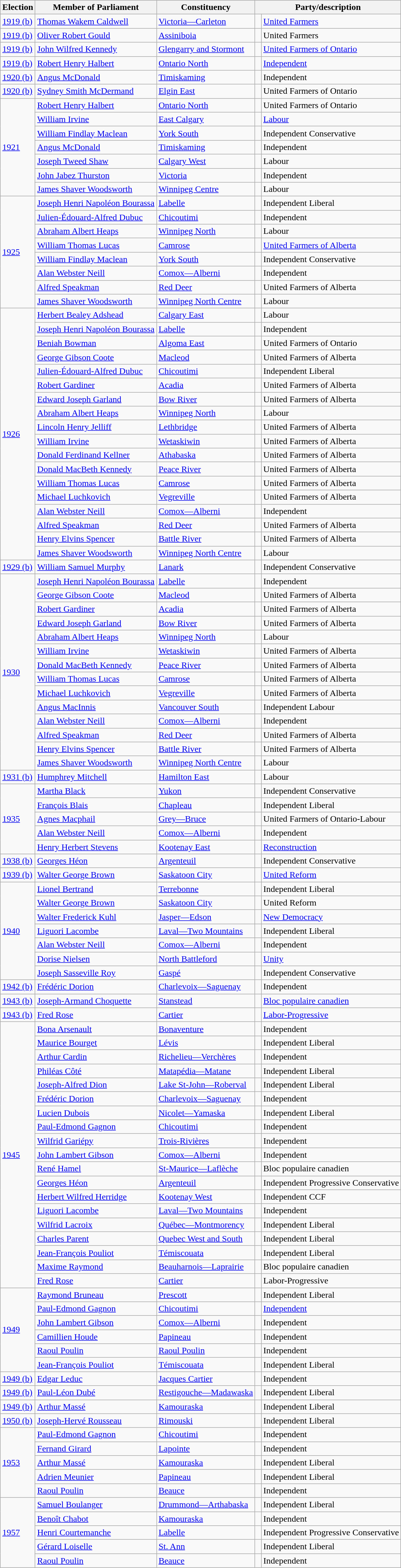<table class="wikitable sortable">
<tr>
<th>Election</th>
<th>Member of Parliament</th>
<th>Constituency</th>
<th colspan=2>Party/description</th>
</tr>
<tr>
<td><a href='#'>1919 (b)</a></td>
<td><a href='#'>Thomas Wakem Caldwell</a></td>
<td><a href='#'>Victoria—Carleton</a></td>
<td> </td>
<td><a href='#'>United Farmers</a></td>
</tr>
<tr>
<td><a href='#'>1919 (b)</a></td>
<td><a href='#'>Oliver Robert Gould</a></td>
<td><a href='#'>Assiniboia</a></td>
<td> </td>
<td>United Farmers</td>
</tr>
<tr>
<td><a href='#'>1919 (b)</a></td>
<td><a href='#'>John Wilfred Kennedy</a></td>
<td><a href='#'>Glengarry and Stormont</a></td>
<td> </td>
<td><a href='#'>United Farmers of Ontario</a></td>
</tr>
<tr>
<td><a href='#'>1919 (b)</a></td>
<td><a href='#'>Robert Henry Halbert</a></td>
<td><a href='#'>Ontario North</a></td>
<td> </td>
<td><a href='#'>Independent</a></td>
</tr>
<tr>
<td><a href='#'>1920 (b)</a></td>
<td><a href='#'>Angus McDonald</a></td>
<td><a href='#'>Timiskaming</a></td>
<td> </td>
<td>Independent</td>
</tr>
<tr>
<td><a href='#'>1920 (b)</a></td>
<td><a href='#'>Sydney Smith McDermand</a></td>
<td><a href='#'>Elgin East</a></td>
<td> </td>
<td>United Farmers of Ontario</td>
</tr>
<tr>
<td rowspan="7"><a href='#'>1921</a></td>
<td><a href='#'>Robert Henry Halbert</a></td>
<td><a href='#'>Ontario North</a></td>
<td> </td>
<td>United Farmers of Ontario</td>
</tr>
<tr>
<td><a href='#'>William Irvine</a></td>
<td><a href='#'>East Calgary</a></td>
<td> </td>
<td><a href='#'>Labour</a></td>
</tr>
<tr>
<td><a href='#'>William Findlay Maclean</a></td>
<td><a href='#'>York South</a></td>
<td> </td>
<td>Independent Conservative</td>
</tr>
<tr>
<td><a href='#'>Angus McDonald</a></td>
<td><a href='#'>Timiskaming</a></td>
<td> </td>
<td>Independent</td>
</tr>
<tr>
<td><a href='#'>Joseph Tweed Shaw</a></td>
<td><a href='#'>Calgary West</a></td>
<td> </td>
<td>Labour</td>
</tr>
<tr>
<td><a href='#'>John Jabez Thurston</a></td>
<td><a href='#'>Victoria</a></td>
<td> </td>
<td>Independent</td>
</tr>
<tr>
<td><a href='#'>James Shaver Woodsworth</a></td>
<td><a href='#'>Winnipeg Centre</a></td>
<td> </td>
<td>Labour</td>
</tr>
<tr>
<td rowspan="8"><a href='#'>1925</a></td>
<td><a href='#'>Joseph Henri Napoléon Bourassa</a></td>
<td><a href='#'>Labelle</a></td>
<td> </td>
<td>Independent Liberal</td>
</tr>
<tr>
<td><a href='#'>Julien-Édouard-Alfred Dubuc</a></td>
<td><a href='#'>Chicoutimi</a></td>
<td> </td>
<td>Independent</td>
</tr>
<tr>
<td><a href='#'>Abraham Albert Heaps</a></td>
<td><a href='#'>Winnipeg North</a></td>
<td> </td>
<td>Labour</td>
</tr>
<tr>
<td><a href='#'>William Thomas Lucas</a></td>
<td><a href='#'>Camrose</a></td>
<td> </td>
<td><a href='#'>United Farmers of Alberta</a></td>
</tr>
<tr>
<td><a href='#'>William Findlay Maclean</a></td>
<td><a href='#'>York South</a></td>
<td> </td>
<td>Independent Conservative</td>
</tr>
<tr>
<td><a href='#'>Alan Webster Neill</a></td>
<td><a href='#'>Comox—Alberni</a></td>
<td> </td>
<td>Independent</td>
</tr>
<tr>
<td><a href='#'>Alfred Speakman</a></td>
<td><a href='#'>Red Deer</a></td>
<td> </td>
<td>United Farmers of Alberta</td>
</tr>
<tr>
<td><a href='#'>James Shaver Woodsworth</a></td>
<td><a href='#'>Winnipeg North Centre</a></td>
<td> </td>
<td>Labour</td>
</tr>
<tr>
<td rowspan="18"><a href='#'>1926</a></td>
<td><a href='#'>Herbert Bealey Adshead</a></td>
<td><a href='#'>Calgary East</a></td>
<td> </td>
<td>Labour</td>
</tr>
<tr>
<td><a href='#'>Joseph Henri Napoléon Bourassa</a></td>
<td><a href='#'>Labelle</a></td>
<td> </td>
<td>Independent</td>
</tr>
<tr>
<td><a href='#'>Beniah Bowman</a></td>
<td><a href='#'>Algoma East</a></td>
<td> </td>
<td>United Farmers of Ontario</td>
</tr>
<tr>
<td><a href='#'>George Gibson Coote</a></td>
<td><a href='#'>Macleod</a></td>
<td> </td>
<td>United Farmers of Alberta</td>
</tr>
<tr>
<td><a href='#'>Julien-Édouard-Alfred Dubuc</a></td>
<td><a href='#'>Chicoutimi</a></td>
<td> </td>
<td>Independent Liberal</td>
</tr>
<tr>
<td><a href='#'>Robert Gardiner</a></td>
<td><a href='#'>Acadia</a></td>
<td> </td>
<td>United Farmers of Alberta</td>
</tr>
<tr>
<td><a href='#'>Edward Joseph Garland</a></td>
<td><a href='#'>Bow River</a></td>
<td> </td>
<td>United Farmers of Alberta</td>
</tr>
<tr>
<td><a href='#'>Abraham Albert Heaps</a></td>
<td><a href='#'>Winnipeg North</a></td>
<td> </td>
<td>Labour</td>
</tr>
<tr>
<td><a href='#'>Lincoln Henry Jelliff</a></td>
<td><a href='#'>Lethbridge</a></td>
<td> </td>
<td>United Farmers of Alberta</td>
</tr>
<tr>
<td><a href='#'>William Irvine</a></td>
<td><a href='#'>Wetaskiwin</a></td>
<td> </td>
<td>United Farmers of Alberta</td>
</tr>
<tr>
<td><a href='#'>Donald Ferdinand Kellner</a></td>
<td><a href='#'>Athabaska</a></td>
<td> </td>
<td>United Farmers of Alberta</td>
</tr>
<tr>
<td><a href='#'>Donald MacBeth Kennedy</a></td>
<td><a href='#'>Peace River</a></td>
<td> </td>
<td>United Farmers of Alberta</td>
</tr>
<tr>
<td><a href='#'>William Thomas Lucas</a></td>
<td><a href='#'>Camrose</a></td>
<td> </td>
<td>United Farmers of Alberta</td>
</tr>
<tr>
<td><a href='#'>Michael Luchkovich</a></td>
<td><a href='#'>Vegreville</a></td>
<td> </td>
<td>United Farmers of Alberta</td>
</tr>
<tr>
<td><a href='#'>Alan Webster Neill</a></td>
<td><a href='#'>Comox—Alberni</a></td>
<td> </td>
<td>Independent</td>
</tr>
<tr>
<td><a href='#'>Alfred Speakman</a></td>
<td><a href='#'>Red Deer</a></td>
<td> </td>
<td>United Farmers of Alberta</td>
</tr>
<tr>
<td><a href='#'>Henry Elvins Spencer</a></td>
<td><a href='#'>Battle River</a></td>
<td> </td>
<td>United Farmers of Alberta</td>
</tr>
<tr>
<td><a href='#'>James Shaver Woodsworth</a></td>
<td><a href='#'>Winnipeg North Centre</a></td>
<td> </td>
<td>Labour</td>
</tr>
<tr>
<td><a href='#'>1929 (b)</a></td>
<td><a href='#'>William Samuel Murphy</a></td>
<td><a href='#'>Lanark</a></td>
<td> </td>
<td>Independent Conservative</td>
</tr>
<tr>
<td rowspan="14"><a href='#'>1930</a></td>
<td><a href='#'>Joseph Henri Napoléon Bourassa</a></td>
<td><a href='#'>Labelle</a></td>
<td> </td>
<td>Independent</td>
</tr>
<tr>
<td><a href='#'>George Gibson Coote</a></td>
<td><a href='#'>Macleod</a></td>
<td> </td>
<td>United Farmers of Alberta</td>
</tr>
<tr>
<td><a href='#'>Robert Gardiner</a></td>
<td><a href='#'>Acadia</a></td>
<td> </td>
<td>United Farmers of Alberta</td>
</tr>
<tr>
<td><a href='#'>Edward Joseph Garland</a></td>
<td><a href='#'>Bow River</a></td>
<td> </td>
<td>United Farmers of Alberta</td>
</tr>
<tr>
<td><a href='#'>Abraham Albert Heaps</a></td>
<td><a href='#'>Winnipeg North</a></td>
<td> </td>
<td>Labour</td>
</tr>
<tr>
<td><a href='#'>William Irvine</a></td>
<td><a href='#'>Wetaskiwin</a></td>
<td> </td>
<td>United Farmers of Alberta</td>
</tr>
<tr>
<td><a href='#'>Donald MacBeth Kennedy</a></td>
<td><a href='#'>Peace River</a></td>
<td> </td>
<td>United Farmers of Alberta</td>
</tr>
<tr>
<td><a href='#'>William Thomas Lucas</a></td>
<td><a href='#'>Camrose</a></td>
<td> </td>
<td>United Farmers of Alberta</td>
</tr>
<tr>
<td><a href='#'>Michael Luchkovich</a></td>
<td><a href='#'>Vegreville</a></td>
<td> </td>
<td>United Farmers of Alberta</td>
</tr>
<tr>
<td><a href='#'>Angus MacInnis</a></td>
<td><a href='#'>Vancouver South</a></td>
<td> </td>
<td>Independent Labour</td>
</tr>
<tr>
<td><a href='#'>Alan Webster Neill</a></td>
<td><a href='#'>Comox—Alberni</a></td>
<td> </td>
<td>Independent</td>
</tr>
<tr>
<td><a href='#'>Alfred Speakman</a></td>
<td><a href='#'>Red Deer</a></td>
<td> </td>
<td>United Farmers of Alberta</td>
</tr>
<tr>
<td><a href='#'>Henry Elvins Spencer</a></td>
<td><a href='#'>Battle River</a></td>
<td> </td>
<td>United Farmers of Alberta</td>
</tr>
<tr>
<td><a href='#'>James Shaver Woodsworth</a></td>
<td><a href='#'>Winnipeg North Centre</a></td>
<td> </td>
<td>Labour</td>
</tr>
<tr>
<td><a href='#'>1931 (b)</a></td>
<td><a href='#'>Humphrey Mitchell</a></td>
<td><a href='#'>Hamilton East</a></td>
<td> </td>
<td>Labour</td>
</tr>
<tr>
<td rowspan="5"><a href='#'>1935</a></td>
<td><a href='#'>Martha Black</a></td>
<td><a href='#'>Yukon</a></td>
<td> </td>
<td>Independent Conservative</td>
</tr>
<tr>
<td><a href='#'>François Blais</a></td>
<td><a href='#'>Chapleau</a></td>
<td> </td>
<td>Independent Liberal</td>
</tr>
<tr>
<td><a href='#'>Agnes Macphail</a></td>
<td><a href='#'>Grey—Bruce</a></td>
<td> </td>
<td>United Farmers of Ontario-Labour</td>
</tr>
<tr>
<td><a href='#'>Alan Webster Neill</a></td>
<td><a href='#'>Comox—Alberni</a></td>
<td> </td>
<td>Independent</td>
</tr>
<tr>
<td><a href='#'>Henry Herbert Stevens</a></td>
<td><a href='#'>Kootenay East</a></td>
<td> </td>
<td><a href='#'>Reconstruction</a></td>
</tr>
<tr>
<td><a href='#'>1938 (b)</a></td>
<td><a href='#'>Georges Héon</a></td>
<td><a href='#'>Argenteuil</a></td>
<td> </td>
<td>Independent Conservative</td>
</tr>
<tr>
<td><a href='#'>1939 (b)</a></td>
<td><a href='#'>Walter George Brown</a></td>
<td><a href='#'>Saskatoon City</a></td>
<td> </td>
<td><a href='#'>United Reform</a></td>
</tr>
<tr>
<td rowspan="7"><a href='#'>1940</a></td>
<td><a href='#'>Lionel Bertrand</a></td>
<td><a href='#'>Terrebonne</a></td>
<td> </td>
<td>Independent Liberal</td>
</tr>
<tr>
<td><a href='#'>Walter George Brown</a></td>
<td><a href='#'>Saskatoon City</a></td>
<td> </td>
<td>United Reform</td>
</tr>
<tr>
<td><a href='#'>Walter Frederick Kuhl</a></td>
<td><a href='#'>Jasper—Edson</a></td>
<td> </td>
<td><a href='#'>New Democracy</a></td>
</tr>
<tr>
<td><a href='#'>Liguori Lacombe</a></td>
<td><a href='#'>Laval—Two Mountains</a></td>
<td> </td>
<td>Independent Liberal</td>
</tr>
<tr>
<td><a href='#'>Alan Webster Neill</a></td>
<td><a href='#'>Comox—Alberni</a></td>
<td> </td>
<td>Independent</td>
</tr>
<tr>
<td><a href='#'>Dorise Nielsen</a></td>
<td><a href='#'>North Battleford</a></td>
<td> </td>
<td><a href='#'>Unity</a></td>
</tr>
<tr>
<td><a href='#'>Joseph Sasseville Roy</a></td>
<td><a href='#'>Gaspé</a></td>
<td> </td>
<td>Independent Conservative</td>
</tr>
<tr>
<td><a href='#'>1942 (b)</a></td>
<td><a href='#'>Frédéric Dorion</a></td>
<td><a href='#'>Charlevoix—Saguenay</a></td>
<td> </td>
<td>Independent</td>
</tr>
<tr>
<td><a href='#'>1943 (b)</a></td>
<td><a href='#'>Joseph-Armand Choquette</a></td>
<td><a href='#'>Stanstead</a></td>
<td> </td>
<td><a href='#'>Bloc populaire canadien</a></td>
</tr>
<tr>
<td><a href='#'>1943 (b)</a></td>
<td><a href='#'>Fred Rose</a></td>
<td><a href='#'>Cartier</a></td>
<td> </td>
<td><a href='#'>Labor-Progressive</a></td>
</tr>
<tr>
<td rowspan="19"><a href='#'>1945</a></td>
<td><a href='#'>Bona Arsenault</a></td>
<td><a href='#'>Bonaventure</a></td>
<td> </td>
<td>Independent</td>
</tr>
<tr>
<td><a href='#'>Maurice Bourget</a></td>
<td><a href='#'>Lévis</a></td>
<td> </td>
<td>Independent Liberal</td>
</tr>
<tr>
<td><a href='#'>Arthur Cardin</a></td>
<td><a href='#'>Richelieu—Verchères</a></td>
<td> </td>
<td>Independent</td>
</tr>
<tr>
<td><a href='#'>Philéas Côté</a></td>
<td><a href='#'>Matapédia—Matane</a></td>
<td> </td>
<td>Independent Liberal</td>
</tr>
<tr>
<td><a href='#'>Joseph-Alfred Dion</a></td>
<td><a href='#'>Lake St-John—Roberval</a></td>
<td> </td>
<td>Independent Liberal</td>
</tr>
<tr>
<td><a href='#'>Frédéric Dorion</a></td>
<td><a href='#'>Charlevoix—Saguenay</a></td>
<td> </td>
<td>Independent</td>
</tr>
<tr>
<td><a href='#'>Lucien Dubois</a></td>
<td><a href='#'>Nicolet—Yamaska</a></td>
<td> </td>
<td>Independent Liberal</td>
</tr>
<tr>
<td><a href='#'>Paul-Edmond Gagnon</a></td>
<td><a href='#'>Chicoutimi</a></td>
<td> </td>
<td>Independent</td>
</tr>
<tr>
<td><a href='#'>Wilfrid Gariépy</a></td>
<td><a href='#'>Trois-Rivières</a></td>
<td> </td>
<td>Independent</td>
</tr>
<tr>
<td><a href='#'>John Lambert Gibson</a></td>
<td><a href='#'>Comox—Alberni</a></td>
<td> </td>
<td>Independent</td>
</tr>
<tr>
<td><a href='#'>René Hamel</a></td>
<td><a href='#'>St-Maurice—Laflèche</a></td>
<td> </td>
<td>Bloc populaire canadien</td>
</tr>
<tr>
<td><a href='#'>Georges Héon</a></td>
<td><a href='#'>Argenteuil</a></td>
<td> </td>
<td>Independent Progressive Conservative</td>
</tr>
<tr>
<td><a href='#'>Herbert Wilfred Herridge</a></td>
<td><a href='#'>Kootenay West</a></td>
<td> </td>
<td>Independent CCF</td>
</tr>
<tr>
<td><a href='#'>Liguori Lacombe</a></td>
<td><a href='#'>Laval—Two Mountains</a></td>
<td> </td>
<td>Independent</td>
</tr>
<tr>
<td><a href='#'>Wilfrid Lacroix</a></td>
<td><a href='#'>Québec—Montmorency</a></td>
<td> </td>
<td>Independent Liberal</td>
</tr>
<tr>
<td><a href='#'>Charles Parent</a></td>
<td><a href='#'>Quebec West and South</a></td>
<td> </td>
<td>Independent Liberal</td>
</tr>
<tr>
<td><a href='#'>Jean-François Pouliot</a></td>
<td><a href='#'>Témiscouata</a></td>
<td> </td>
<td>Independent Liberal</td>
</tr>
<tr>
<td><a href='#'>Maxime Raymond</a></td>
<td><a href='#'>Beauharnois—Laprairie</a></td>
<td> </td>
<td>Bloc populaire canadien</td>
</tr>
<tr>
<td><a href='#'>Fred Rose</a></td>
<td><a href='#'>Cartier</a></td>
<td> </td>
<td>Labor-Progressive</td>
</tr>
<tr>
<td rowspan="6"><a href='#'>1949</a></td>
<td><a href='#'>Raymond Bruneau</a></td>
<td><a href='#'>Prescott</a></td>
<td> </td>
<td>Independent Liberal</td>
</tr>
<tr>
<td><a href='#'>Paul-Edmond Gagnon</a></td>
<td><a href='#'>Chicoutimi</a></td>
<td> </td>
<td><a href='#'>Independent</a></td>
</tr>
<tr>
<td><a href='#'>John Lambert Gibson</a></td>
<td><a href='#'>Comox—Alberni</a></td>
<td> </td>
<td>Independent</td>
</tr>
<tr>
<td><a href='#'>Camillien Houde</a></td>
<td><a href='#'>Papineau</a></td>
<td> </td>
<td>Independent</td>
</tr>
<tr>
<td><a href='#'>Raoul Poulin</a></td>
<td><a href='#'>Raoul Poulin</a></td>
<td> </td>
<td>Independent</td>
</tr>
<tr>
<td><a href='#'>Jean-François Pouliot</a></td>
<td><a href='#'>Témiscouata</a></td>
<td> </td>
<td>Independent Liberal</td>
</tr>
<tr>
<td><a href='#'>1949 (b)</a></td>
<td><a href='#'>Edgar Leduc</a></td>
<td><a href='#'>Jacques Cartier</a></td>
<td> </td>
<td>Independent</td>
</tr>
<tr>
<td><a href='#'>1949 (b)</a></td>
<td><a href='#'>Paul-Léon Dubé</a></td>
<td><a href='#'>Restigouche—Madawaska</a></td>
<td> </td>
<td>Independent Liberal</td>
</tr>
<tr>
<td><a href='#'>1949 (b)</a></td>
<td><a href='#'>Arthur Massé</a></td>
<td><a href='#'>Kamouraska</a></td>
<td> </td>
<td>Independent Liberal</td>
</tr>
<tr>
<td><a href='#'>1950 (b)</a></td>
<td><a href='#'>Joseph-Hervé Rousseau</a></td>
<td><a href='#'>Rimouski</a></td>
<td> </td>
<td>Independent Liberal</td>
</tr>
<tr>
<td rowspan="5"><a href='#'>1953</a></td>
<td><a href='#'>Paul-Edmond Gagnon</a></td>
<td><a href='#'>Chicoutimi</a></td>
<td> </td>
<td>Independent</td>
</tr>
<tr>
<td><a href='#'>Fernand Girard</a></td>
<td><a href='#'>Lapointe</a></td>
<td> </td>
<td>Independent</td>
</tr>
<tr>
<td><a href='#'>Arthur Massé</a></td>
<td><a href='#'>Kamouraska</a></td>
<td> </td>
<td>Independent Liberal</td>
</tr>
<tr>
<td><a href='#'>Adrien Meunier</a></td>
<td><a href='#'>Papineau</a></td>
<td> </td>
<td>Independent Liberal</td>
</tr>
<tr>
<td><a href='#'>Raoul Poulin</a></td>
<td><a href='#'>Beauce</a></td>
<td> </td>
<td>Independent</td>
</tr>
<tr>
<td rowspan="5"><a href='#'>1957</a></td>
<td><a href='#'>Samuel Boulanger</a></td>
<td><a href='#'>Drummond—Arthabaska</a></td>
<td> </td>
<td>Independent Liberal</td>
</tr>
<tr>
<td><a href='#'>Benoît Chabot</a></td>
<td><a href='#'>Kamouraska</a></td>
<td> </td>
<td>Independent</td>
</tr>
<tr>
<td><a href='#'>Henri Courtemanche</a></td>
<td><a href='#'>Labelle</a></td>
<td> </td>
<td>Independent Progressive Conservative</td>
</tr>
<tr>
<td><a href='#'>Gérard Loiselle</a></td>
<td><a href='#'>St. Ann</a></td>
<td> </td>
<td>Independent Liberal</td>
</tr>
<tr>
<td><a href='#'>Raoul Poulin</a></td>
<td><a href='#'>Beauce</a></td>
<td> </td>
<td>Independent</td>
</tr>
</table>
